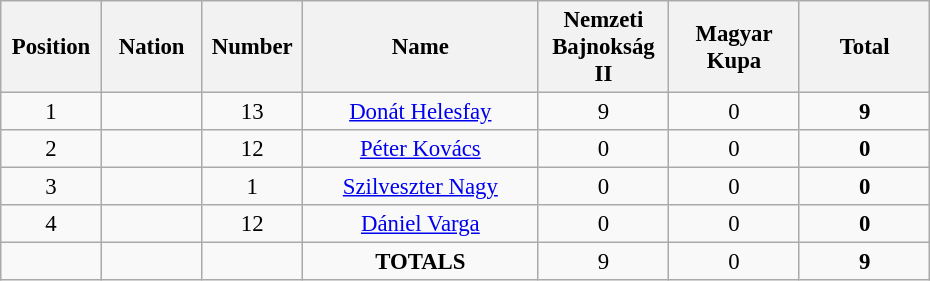<table class="wikitable" style="font-size: 95%; text-align: center;">
<tr>
<th width=60>Position</th>
<th width=60>Nation</th>
<th width=60>Number</th>
<th width=150>Name</th>
<th width=80>Nemzeti Bajnokság II</th>
<th width=80>Magyar Kupa</th>
<th width=80>Total</th>
</tr>
<tr>
<td>1</td>
<td></td>
<td>13</td>
<td><a href='#'>Donát Helesfay</a></td>
<td>9</td>
<td>0</td>
<td><strong>9</strong></td>
</tr>
<tr>
<td>2</td>
<td></td>
<td>12</td>
<td><a href='#'>Péter Kovács</a></td>
<td>0</td>
<td>0</td>
<td><strong>0</strong></td>
</tr>
<tr>
<td>3</td>
<td></td>
<td>1</td>
<td><a href='#'>Szilveszter Nagy</a></td>
<td>0</td>
<td>0</td>
<td><strong>0</strong></td>
</tr>
<tr>
<td>4</td>
<td></td>
<td>12</td>
<td><a href='#'>Dániel Varga</a></td>
<td>0</td>
<td>0</td>
<td><strong>0</strong></td>
</tr>
<tr>
<td></td>
<td></td>
<td></td>
<td><strong>TOTALS</strong></td>
<td>9</td>
<td>0</td>
<td><strong>9</strong></td>
</tr>
</table>
